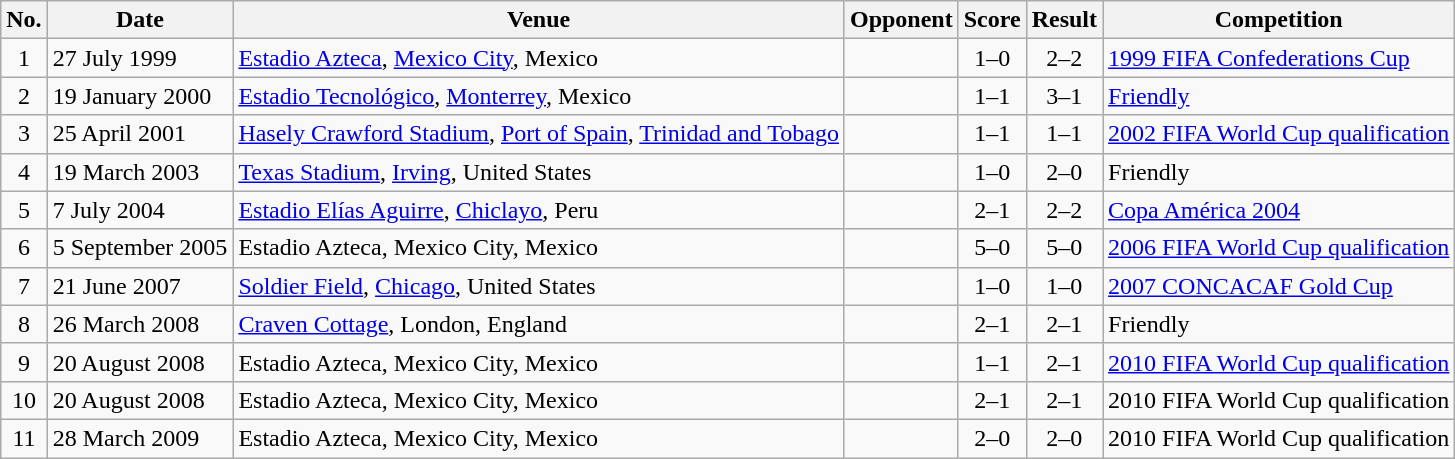<table class="wikitable sortable">
<tr>
<th scope="col">No.</th>
<th scope="col">Date</th>
<th scope="col">Venue</th>
<th scope="col">Opponent</th>
<th scope="col">Score</th>
<th scope="col">Result</th>
<th scope="col">Competition</th>
</tr>
<tr>
<td align="center">1</td>
<td>27 July 1999</td>
<td><a href='#'>Estadio Azteca</a>, <a href='#'>Mexico City</a>, Mexico</td>
<td></td>
<td align="center">1–0</td>
<td align="center">2–2</td>
<td><a href='#'>1999 FIFA Confederations Cup</a></td>
</tr>
<tr>
<td align="center">2</td>
<td>19 January 2000</td>
<td><a href='#'>Estadio Tecnológico</a>, <a href='#'>Monterrey</a>, Mexico</td>
<td></td>
<td align="center">1–1</td>
<td align="center">3–1</td>
<td><a href='#'>Friendly</a></td>
</tr>
<tr>
<td align="center">3</td>
<td>25 April 2001</td>
<td><a href='#'>Hasely Crawford Stadium</a>, <a href='#'>Port of Spain</a>, <a href='#'>Trinidad and Tobago</a></td>
<td></td>
<td align="center">1–1</td>
<td align="center">1–1</td>
<td><a href='#'>2002 FIFA World Cup qualification</a></td>
</tr>
<tr>
<td align="center">4</td>
<td>19 March 2003</td>
<td><a href='#'>Texas Stadium</a>, <a href='#'>Irving</a>, United States</td>
<td></td>
<td align="center">1–0</td>
<td align="center">2–0</td>
<td>Friendly</td>
</tr>
<tr>
<td align="center">5</td>
<td>7 July 2004</td>
<td><a href='#'>Estadio Elías Aguirre</a>, <a href='#'>Chiclayo</a>, Peru</td>
<td></td>
<td align="center">2–1</td>
<td align="center">2–2</td>
<td><a href='#'>Copa América 2004</a></td>
</tr>
<tr>
<td align="center">6</td>
<td>5 September 2005</td>
<td>Estadio Azteca, Mexico City, Mexico</td>
<td></td>
<td align="center">5–0</td>
<td align="center">5–0</td>
<td><a href='#'>2006 FIFA World Cup qualification</a></td>
</tr>
<tr>
<td align="center">7</td>
<td>21 June 2007</td>
<td><a href='#'>Soldier Field</a>, <a href='#'>Chicago</a>, United States</td>
<td></td>
<td align="center">1–0</td>
<td align="center">1–0</td>
<td><a href='#'>2007 CONCACAF Gold Cup</a></td>
</tr>
<tr>
<td align="center">8</td>
<td>26 March 2008</td>
<td><a href='#'>Craven Cottage</a>, London, England</td>
<td></td>
<td align="center">2–1</td>
<td align="center">2–1</td>
<td>Friendly</td>
</tr>
<tr>
<td align="center">9</td>
<td>20 August 2008</td>
<td>Estadio Azteca, Mexico City, Mexico</td>
<td></td>
<td align="center">1–1</td>
<td align="center">2–1</td>
<td><a href='#'>2010 FIFA World Cup qualification</a></td>
</tr>
<tr>
<td align="center">10</td>
<td>20 August 2008</td>
<td>Estadio Azteca, Mexico City, Mexico</td>
<td></td>
<td align="center">2–1</td>
<td align="center">2–1</td>
<td>2010 FIFA World Cup qualification</td>
</tr>
<tr>
<td align="center">11</td>
<td>28 March 2009</td>
<td>Estadio Azteca, Mexico City, Mexico</td>
<td></td>
<td align="center">2–0</td>
<td align="center">2–0</td>
<td>2010 FIFA World Cup qualification</td>
</tr>
</table>
